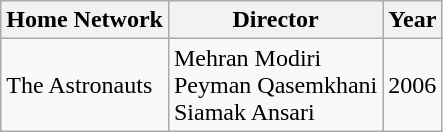<table class="wikitable">
<tr>
<th>Home Network</th>
<th>Director</th>
<th>Year</th>
</tr>
<tr>
<td>The Astronauts</td>
<td>Mehran Modiri<br>Peyman Qasemkhani<br>Siamak Ansari</td>
<td>2006</td>
</tr>
</table>
